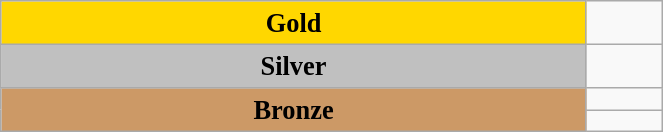<table class="wikitable" style=" text-align:center; font-size:110%;" width="35%">
<tr>
<td rowspan="1" bgcolor="gold"><strong>Gold</strong></td>
<td align=left></td>
</tr>
<tr>
<td rowspan="1" bgcolor="silver"><strong>Silver</strong></td>
<td align=left></td>
</tr>
<tr>
<td rowspan="2" bgcolor="#cc9966"><strong>Bronze</strong></td>
<td align=left></td>
</tr>
<tr>
<td align=left></td>
</tr>
</table>
